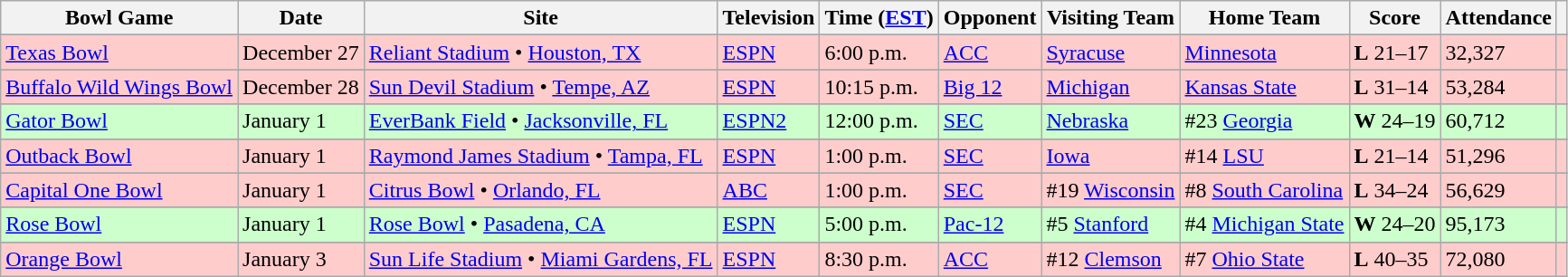<table class="wikitable">
<tr>
<th>Bowl Game</th>
<th>Date</th>
<th>Site</th>
<th>Television</th>
<th>Time (<a href='#'>EST</a>)</th>
<th>Opponent</th>
<th>Visiting Team</th>
<th>Home Team</th>
<th>Score</th>
<th>Attendance</th>
<th></th>
</tr>
<tr>
</tr>
<tr bgcolor=ffcccc>
<td><a href='#'>Texas Bowl</a></td>
<td>December 27</td>
<td><a href='#'>Reliant Stadium</a> • <a href='#'>Houston, TX</a></td>
<td><a href='#'>ESPN</a></td>
<td>6:00 p.m.</td>
<td><a href='#'>ACC</a></td>
<td><a href='#'>Syracuse</a></td>
<td><a href='#'>Minnesota</a></td>
<td><strong>L</strong> 21–17</td>
<td>32,327</td>
<td></td>
</tr>
<tr>
</tr>
<tr bgcolor=ffcccc>
<td><a href='#'>Buffalo Wild Wings Bowl</a></td>
<td>December 28</td>
<td><a href='#'>Sun Devil Stadium</a> • <a href='#'>Tempe, AZ</a></td>
<td><a href='#'>ESPN</a></td>
<td>10:15 p.m.</td>
<td><a href='#'>Big 12</a></td>
<td><a href='#'>Michigan</a></td>
<td><a href='#'>Kansas State</a></td>
<td><strong>L</strong> 31–14</td>
<td>53,284</td>
<td></td>
</tr>
<tr>
</tr>
<tr bgcolor=ccffcc>
<td><a href='#'>Gator Bowl</a></td>
<td>January 1</td>
<td><a href='#'>EverBank Field</a> • <a href='#'>Jacksonville, FL</a></td>
<td><a href='#'>ESPN2</a></td>
<td>12:00 p.m.</td>
<td><a href='#'>SEC</a></td>
<td><a href='#'>Nebraska</a></td>
<td>#23 <a href='#'>Georgia</a></td>
<td><strong>W</strong> 24–19</td>
<td>60,712</td>
<td></td>
</tr>
<tr>
</tr>
<tr bgcolor=ffcccc>
<td><a href='#'>Outback Bowl</a></td>
<td>January 1</td>
<td><a href='#'>Raymond James Stadium</a> • <a href='#'>Tampa, FL</a></td>
<td><a href='#'>ESPN</a></td>
<td>1:00 p.m.</td>
<td><a href='#'>SEC</a></td>
<td><a href='#'>Iowa</a></td>
<td>#14 <a href='#'>LSU</a></td>
<td><strong>L</strong> 21–14</td>
<td>51,296</td>
<td></td>
</tr>
<tr>
</tr>
<tr bgcolor=ffcccc>
<td><a href='#'>Capital One Bowl</a></td>
<td>January 1</td>
<td><a href='#'>Citrus Bowl</a> • <a href='#'>Orlando, FL</a></td>
<td><a href='#'>ABC</a></td>
<td>1:00 p.m.</td>
<td><a href='#'>SEC</a></td>
<td>#19 <a href='#'>Wisconsin</a></td>
<td>#8 <a href='#'>South Carolina</a></td>
<td><strong>L</strong> 34–24</td>
<td>56,629</td>
<td></td>
</tr>
<tr>
</tr>
<tr bgcolor=ccffcc>
<td><a href='#'>Rose Bowl</a></td>
<td>January 1</td>
<td><a href='#'>Rose Bowl</a> • <a href='#'>Pasadena, CA</a></td>
<td><a href='#'>ESPN</a></td>
<td>5:00 p.m.</td>
<td><a href='#'>Pac-12</a></td>
<td>#5 <a href='#'>Stanford</a></td>
<td>#4 <a href='#'>Michigan State</a></td>
<td><strong>W</strong> 24–20</td>
<td>95,173</td>
<td></td>
</tr>
<tr>
</tr>
<tr bgcolor=ffcccc>
<td><a href='#'>Orange Bowl</a></td>
<td>January 3</td>
<td><a href='#'>Sun Life Stadium</a> • <a href='#'>Miami Gardens, FL</a></td>
<td><a href='#'>ESPN</a></td>
<td>8:30 p.m.</td>
<td><a href='#'>ACC</a></td>
<td>#12 <a href='#'>Clemson</a></td>
<td>#7 <a href='#'>Ohio State</a></td>
<td><strong>L</strong> 40–35</td>
<td>72,080</td>
<td></td>
</tr>
</table>
